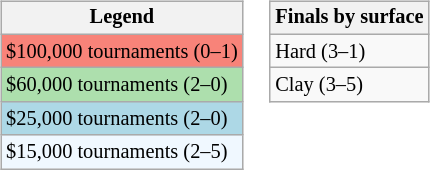<table>
<tr valign=top>
<td><br><table class=wikitable style="font-size:85%;">
<tr>
<th>Legend</th>
</tr>
<tr style="background:#f88379;">
<td>$100,000 tournaments (0–1)</td>
</tr>
<tr style="background:#addfad;">
<td>$60,000 tournaments (2–0)</td>
</tr>
<tr style="background:lightblue;">
<td>$25,000 tournaments (2–0)</td>
</tr>
<tr style="background:#f0f8ff;">
<td>$15,000 tournaments (2–5)</td>
</tr>
</table>
</td>
<td><br><table class=wikitable style="font-size:85%;">
<tr>
<th>Finals by surface</th>
</tr>
<tr>
<td>Hard (3–1)</td>
</tr>
<tr>
<td>Clay (3–5)</td>
</tr>
</table>
</td>
</tr>
</table>
